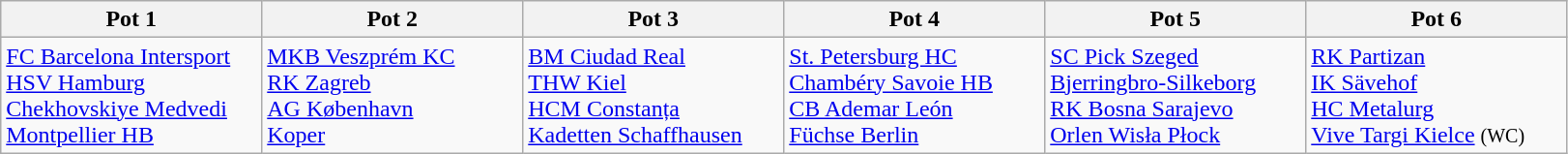<table class="wikitable">
<tr>
<th width=15%>Pot 1</th>
<th width=15%>Pot 2</th>
<th width=15%>Pot 3</th>
<th width=15%>Pot 4</th>
<th width=15%>Pot 5</th>
<th width=15%>Pot 6</th>
</tr>
<tr>
<td valign="top"> <a href='#'>FC Barcelona Intersport</a><br> <a href='#'>HSV Hamburg</a><br> <a href='#'>Chekhovskiye Medvedi</a><br> <a href='#'>Montpellier HB</a></td>
<td valign="top"> <a href='#'>MKB Veszprém KC</a><br> <a href='#'>RK Zagreb</a><br> <a href='#'>AG København</a><br> <a href='#'>Koper</a></td>
<td valign="top"> <a href='#'>BM Ciudad Real</a><br> <a href='#'>THW Kiel</a><br> <a href='#'>HCM Constanța</a><br> <a href='#'>Kadetten Schaffhausen</a></td>
<td valign="top"> <a href='#'>St. Petersburg HC</a><br> <a href='#'>Chambéry Savoie HB</a><br> <a href='#'>CB Ademar León</a><br> <a href='#'>Füchse Berlin</a></td>
<td valign="top"> <a href='#'>SC Pick Szeged</a><br> <a href='#'>Bjerringbro-Silkeborg</a><br> <a href='#'>RK Bosna Sarajevo</a><br>  <a href='#'>Orlen Wisła Płock</a></td>
<td valign="top"> <a href='#'>RK Partizan</a><br> <a href='#'>IK Sävehof</a><br> <a href='#'>HC Metalurg</a><br> <a href='#'>Vive Targi Kielce</a> <small>(WC)</small></td>
</tr>
</table>
